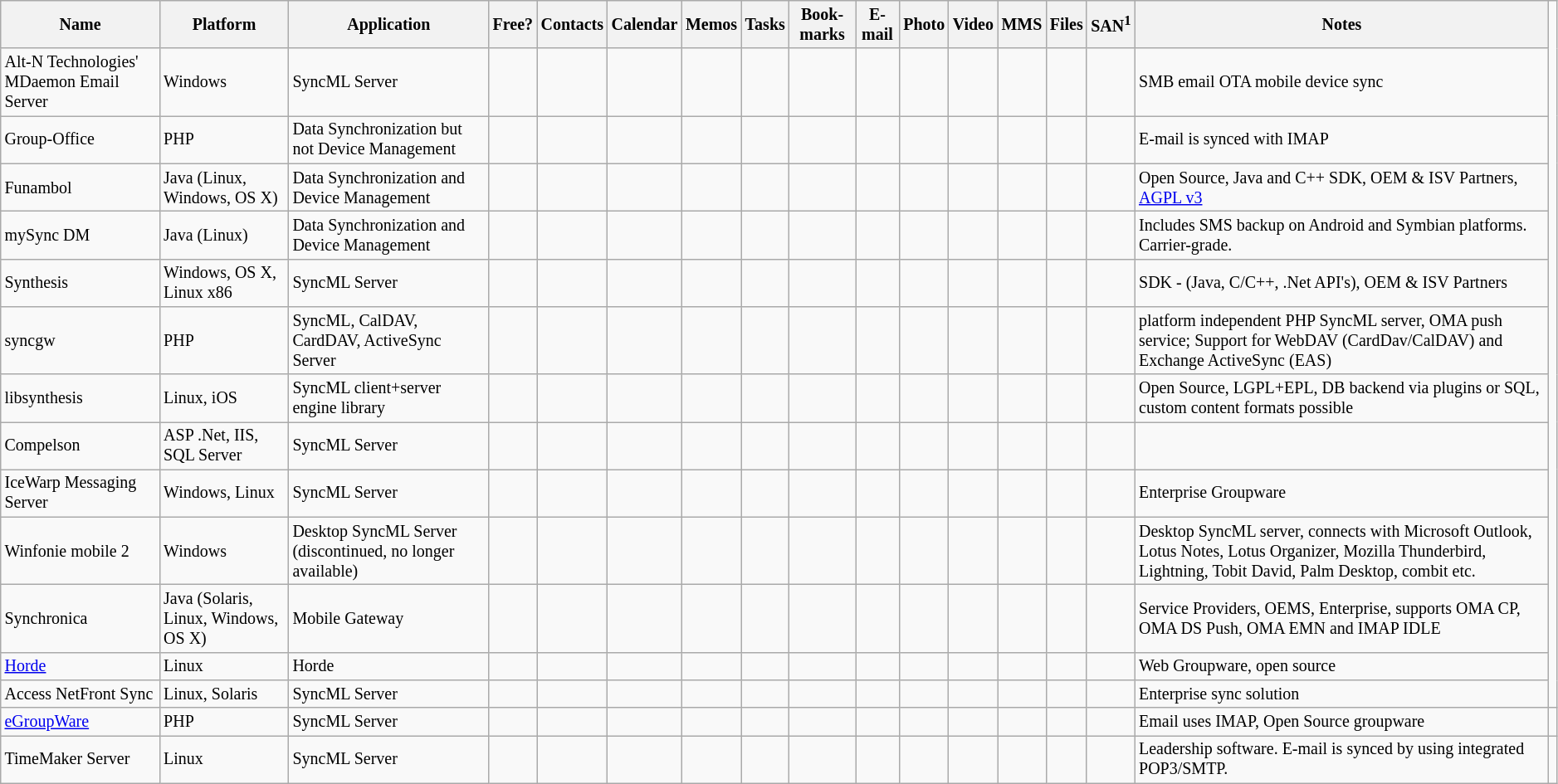<table class="sortable wikitable" style="font-size: smaller">
<tr>
<th>Name</th>
<th>Platform</th>
<th>Application</th>
<th>Free?</th>
<th>Contacts</th>
<th>Calendar</th>
<th>Memos</th>
<th>Tasks</th>
<th>Book- marks</th>
<th>E-mail</th>
<th>Photo</th>
<th>Video</th>
<th>MMS</th>
<th>Files</th>
<th>SAN<sup>1</sup></th>
<th>Notes</th>
</tr>
<tr>
<td>Alt-N Technologies' MDaemon Email Server</td>
<td>Windows</td>
<td>SyncML Server</td>
<td></td>
<td></td>
<td></td>
<td></td>
<td></td>
<td></td>
<td></td>
<td></td>
<td></td>
<td></td>
<td></td>
<td></td>
<td>SMB email OTA mobile device sync</td>
</tr>
<tr>
<td>Group-Office</td>
<td>PHP</td>
<td>Data Synchronization but not Device Management</td>
<td></td>
<td></td>
<td></td>
<td></td>
<td></td>
<td></td>
<td></td>
<td></td>
<td></td>
<td></td>
<td></td>
<td></td>
<td>E-mail is synced with IMAP</td>
</tr>
<tr>
<td>Funambol</td>
<td>Java (Linux, Windows, OS X)</td>
<td>Data Synchronization and Device Management</td>
<td></td>
<td></td>
<td></td>
<td></td>
<td></td>
<td></td>
<td></td>
<td></td>
<td></td>
<td></td>
<td></td>
<td></td>
<td>Open Source, Java and C++ SDK, OEM & ISV Partners, <a href='#'>AGPL v3</a></td>
</tr>
<tr>
<td>mySync DM</td>
<td>Java (Linux)</td>
<td>Data Synchronization and Device Management</td>
<td></td>
<td></td>
<td></td>
<td></td>
<td></td>
<td></td>
<td></td>
<td></td>
<td></td>
<td></td>
<td></td>
<td></td>
<td>Includes SMS backup on Android and Symbian platforms. Carrier-grade.</td>
</tr>
<tr>
<td>Synthesis</td>
<td>Windows, OS X, Linux x86</td>
<td>SyncML Server</td>
<td></td>
<td></td>
<td></td>
<td></td>
<td></td>
<td></td>
<td></td>
<td></td>
<td></td>
<td></td>
<td></td>
<td></td>
<td>SDK - (Java, C/C++, .Net API's), OEM & ISV Partners</td>
</tr>
<tr>
<td>syncgw</td>
<td>PHP</td>
<td>SyncML, CalDAV, CardDAV, ActiveSync Server</td>
<td></td>
<td></td>
<td></td>
<td></td>
<td></td>
<td></td>
<td></td>
<td></td>
<td></td>
<td></td>
<td></td>
<td></td>
<td>platform independent PHP SyncML server, OMA push service; Support for WebDAV (CardDav/CalDAV) and Exchange ActiveSync (EAS)</td>
</tr>
<tr>
<td>libsynthesis</td>
<td>Linux, iOS</td>
<td>SyncML client+server engine library</td>
<td></td>
<td></td>
<td></td>
<td></td>
<td></td>
<td></td>
<td></td>
<td></td>
<td></td>
<td></td>
<td></td>
<td></td>
<td>Open Source, LGPL+EPL, DB backend via plugins or SQL, custom content formats possible</td>
</tr>
<tr>
<td>Compelson</td>
<td>ASP .Net, IIS, SQL Server</td>
<td>SyncML Server</td>
<td></td>
<td></td>
<td></td>
<td></td>
<td></td>
<td></td>
<td></td>
<td></td>
<td></td>
<td></td>
<td></td>
<td></td>
<td></td>
</tr>
<tr>
<td>IceWarp Messaging Server</td>
<td>Windows, Linux</td>
<td>SyncML Server</td>
<td></td>
<td></td>
<td></td>
<td></td>
<td></td>
<td></td>
<td></td>
<td></td>
<td></td>
<td></td>
<td></td>
<td></td>
<td>Enterprise Groupware</td>
</tr>
<tr>
<td>Winfonie mobile 2</td>
<td>Windows</td>
<td>Desktop SyncML Server (discontinued, no longer available)</td>
<td></td>
<td></td>
<td></td>
<td></td>
<td></td>
<td></td>
<td></td>
<td></td>
<td></td>
<td></td>
<td></td>
<td></td>
<td>Desktop SyncML server, connects with Microsoft Outlook, Lotus Notes, Lotus Organizer, Mozilla Thunderbird, Lightning, Tobit David, Palm Desktop, combit etc.</td>
</tr>
<tr>
<td>Synchronica</td>
<td>Java (Solaris, Linux, Windows, OS X)</td>
<td>Mobile Gateway</td>
<td></td>
<td></td>
<td></td>
<td></td>
<td></td>
<td></td>
<td></td>
<td></td>
<td></td>
<td></td>
<td></td>
<td></td>
<td>Service Providers, OEMS, Enterprise, supports OMA CP, OMA DS Push, OMA EMN and IMAP IDLE</td>
</tr>
<tr>
<td><a href='#'>Horde</a></td>
<td>Linux</td>
<td>Horde</td>
<td></td>
<td></td>
<td></td>
<td></td>
<td></td>
<td></td>
<td></td>
<td></td>
<td></td>
<td></td>
<td></td>
<td></td>
<td>Web Groupware, open source</td>
</tr>
<tr>
<td>Access NetFront Sync</td>
<td>Linux, Solaris</td>
<td>SyncML Server</td>
<td></td>
<td></td>
<td></td>
<td></td>
<td></td>
<td></td>
<td></td>
<td></td>
<td></td>
<td></td>
<td></td>
<td></td>
<td>Enterprise sync solution</td>
</tr>
<tr>
<td><a href='#'>eGroupWare</a></td>
<td>PHP</td>
<td>SyncML Server</td>
<td></td>
<td></td>
<td></td>
<td></td>
<td></td>
<td></td>
<td></td>
<td></td>
<td></td>
<td></td>
<td></td>
<td></td>
<td>Email uses IMAP, Open Source groupware</td>
<td></td>
</tr>
<tr>
<td>TimeMaker Server</td>
<td>Linux</td>
<td>SyncML Server</td>
<td></td>
<td></td>
<td></td>
<td></td>
<td></td>
<td></td>
<td></td>
<td></td>
<td></td>
<td></td>
<td></td>
<td></td>
<td>Leadership software. E-mail is synced by using integrated POP3/SMTP.</td>
</tr>
</table>
